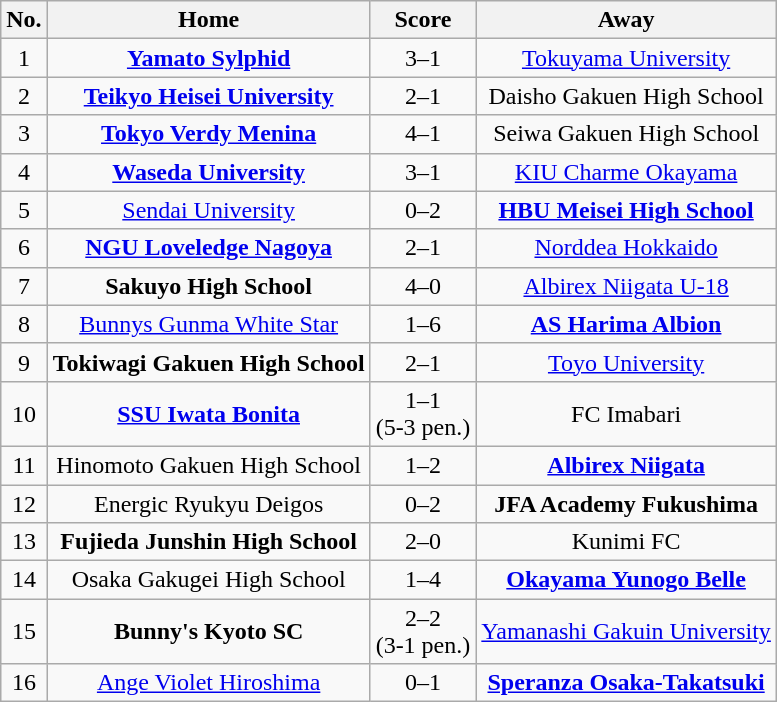<table class="wikitable" style="text-align: center">
<tr>
<th>No.</th>
<th>Home</th>
<th>Score</th>
<th>Away</th>
</tr>
<tr>
<td>1</td>
<td><strong><a href='#'>Yamato Sylphid</a></strong></td>
<td>3–1</td>
<td><a href='#'>Tokuyama University</a></td>
</tr>
<tr>
<td>2</td>
<td><strong><a href='#'>Teikyo Heisei University</a></strong></td>
<td>2–1</td>
<td>Daisho Gakuen High School</td>
</tr>
<tr>
<td>3</td>
<td><strong><a href='#'>Tokyo Verdy Menina</a></strong></td>
<td>4–1</td>
<td>Seiwa Gakuen High School</td>
</tr>
<tr>
<td>4</td>
<td><strong><a href='#'>Waseda University</a></strong></td>
<td>3–1</td>
<td><a href='#'>KIU Charme Okayama</a></td>
</tr>
<tr>
<td>5</td>
<td><a href='#'>Sendai University</a></td>
<td>0–2</td>
<td><strong><a href='#'>HBU Meisei High School</a></strong></td>
</tr>
<tr>
<td>6</td>
<td><strong><a href='#'>NGU Loveledge Nagoya</a></strong></td>
<td>2–1</td>
<td><a href='#'>Norddea Hokkaido</a></td>
</tr>
<tr>
<td>7</td>
<td><strong>Sakuyo High School</strong></td>
<td>4–0</td>
<td><a href='#'>Albirex Niigata U-18</a></td>
</tr>
<tr>
<td>8</td>
<td><a href='#'>Bunnys Gunma White Star</a></td>
<td>1–6</td>
<td><strong><a href='#'>AS Harima Albion</a></strong></td>
</tr>
<tr>
<td>9</td>
<td><strong>Tokiwagi Gakuen High School</strong></td>
<td>2–1</td>
<td><a href='#'>Toyo University</a></td>
</tr>
<tr>
<td>10</td>
<td><strong><a href='#'>SSU Iwata Bonita</a></strong></td>
<td>1–1<br>(5-3 pen.)</td>
<td>FC Imabari</td>
</tr>
<tr>
<td>11</td>
<td>Hinomoto Gakuen High School</td>
<td>1–2</td>
<td><strong><a href='#'>Albirex Niigata</a></strong></td>
</tr>
<tr>
<td>12</td>
<td>Energic Ryukyu Deigos</td>
<td>0–2</td>
<td><strong>JFA Academy Fukushima</strong></td>
</tr>
<tr>
<td>13</td>
<td><strong>Fujieda Junshin High School</strong></td>
<td>2–0</td>
<td>Kunimi FC</td>
</tr>
<tr>
<td>14</td>
<td>Osaka Gakugei High School</td>
<td>1–4</td>
<td><strong><a href='#'>Okayama Yunogo Belle</a></strong></td>
</tr>
<tr>
<td>15</td>
<td><strong>Bunny's Kyoto SC</strong></td>
<td>2–2<br>(3-1 pen.)</td>
<td><a href='#'>Yamanashi Gakuin University</a></td>
</tr>
<tr>
<td>16</td>
<td><a href='#'>Ange Violet Hiroshima</a></td>
<td>0–1</td>
<td><strong><a href='#'>Speranza Osaka-Takatsuki</a></strong></td>
</tr>
</table>
